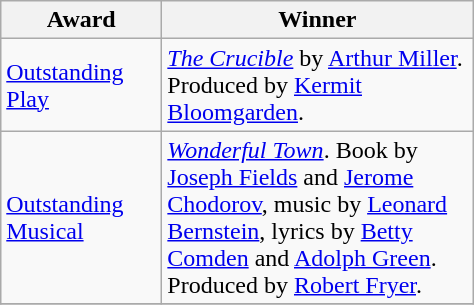<table class="wikitable">
<tr>
<th width="100"><strong>Award</strong></th>
<th width="200"><strong>Winner</strong></th>
</tr>
<tr>
<td><a href='#'>Outstanding Play</a></td>
<td><em><a href='#'>The Crucible</a></em> by <a href='#'>Arthur Miller</a>. Produced by <a href='#'>Kermit Bloomgarden</a>.</td>
</tr>
<tr>
<td><a href='#'>Outstanding Musical</a></td>
<td><em><a href='#'>Wonderful Town</a></em>. Book by <a href='#'>Joseph Fields</a> and <a href='#'>Jerome Chodorov</a>, music by <a href='#'>Leonard Bernstein</a>, lyrics by <a href='#'>Betty Comden</a> and <a href='#'>Adolph Green</a>. Produced by <a href='#'>Robert Fryer</a>.</td>
</tr>
<tr>
</tr>
</table>
